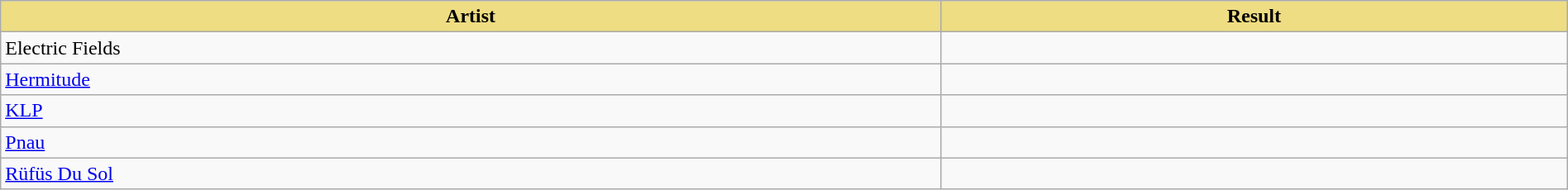<table class="wikitable" width=100%>
<tr>
<th style="width:15%;background:#EEDD82;">Artist</th>
<th style="width:10%;background:#EEDD82;">Result</th>
</tr>
<tr>
<td>Electric Fields</td>
<td></td>
</tr>
<tr>
<td><a href='#'>Hermitude</a></td>
<td></td>
</tr>
<tr>
<td><a href='#'>KLP</a></td>
<td></td>
</tr>
<tr>
<td><a href='#'>Pnau</a></td>
<td></td>
</tr>
<tr>
<td><a href='#'>Rüfüs Du Sol</a></td>
<td></td>
</tr>
</table>
